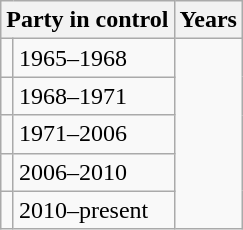<table class="wikitable">
<tr>
<th colspan=2>Party in control</th>
<th>Years</th>
</tr>
<tr>
<td></td>
<td>1965–1968</td>
</tr>
<tr>
<td></td>
<td>1968–1971</td>
</tr>
<tr>
<td></td>
<td>1971–2006</td>
</tr>
<tr>
<td></td>
<td>2006–2010</td>
</tr>
<tr>
<td></td>
<td>2010–present</td>
</tr>
</table>
